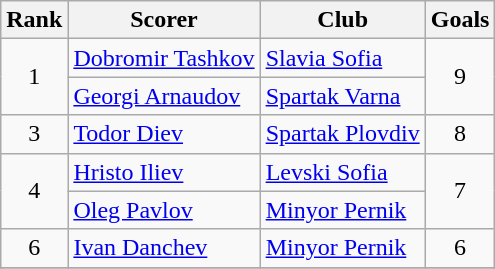<table class="wikitable" style="text-align:center">
<tr>
<th>Rank</th>
<th>Scorer</th>
<th>Club</th>
<th>Goals</th>
</tr>
<tr>
<td rowspan="2">1</td>
<td align="left"> <a href='#'>Dobromir Tashkov</a></td>
<td align="left"><a href='#'>Slavia Sofia</a></td>
<td rowspan="2">9</td>
</tr>
<tr>
<td align="left"> <a href='#'>Georgi Arnaudov</a></td>
<td align="left"><a href='#'>Spartak Varna</a></td>
</tr>
<tr>
<td rowspan="1">3</td>
<td align="left"> <a href='#'>Todor Diev</a></td>
<td align="left"><a href='#'>Spartak Plovdiv</a></td>
<td rowspan="1">8</td>
</tr>
<tr>
<td rowspan="2">4</td>
<td align="left"> <a href='#'>Hristo Iliev</a></td>
<td align="left"><a href='#'>Levski Sofia</a></td>
<td rowspan="2">7</td>
</tr>
<tr>
<td align="left"> <a href='#'>Oleg Pavlov</a></td>
<td align="left"><a href='#'>Minyor Pernik</a></td>
</tr>
<tr>
<td rowspan="1">6</td>
<td align="left"> <a href='#'>Ivan Danchev</a></td>
<td align="left"><a href='#'>Minyor Pernik</a></td>
<td rowspan="1">6</td>
</tr>
<tr>
</tr>
</table>
